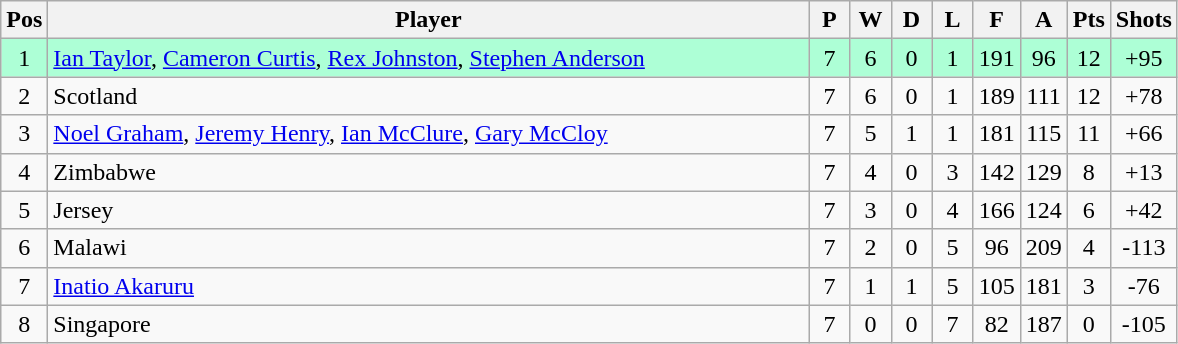<table class="wikitable" style="font-size: 100%">
<tr>
<th width=20>Pos</th>
<th width=500>Player</th>
<th width=20>P</th>
<th width=20>W</th>
<th width=20>D</th>
<th width=20>L</th>
<th width=20>F</th>
<th width=20>A</th>
<th width=20>Pts</th>
<th width=30>Shots</th>
</tr>
<tr align=center style="background: #ADFFD6;">
<td>1</td>
<td align="left"> <a href='#'>Ian Taylor</a>, <a href='#'>Cameron Curtis</a>, <a href='#'>Rex Johnston</a>, <a href='#'>Stephen Anderson</a></td>
<td>7</td>
<td>6</td>
<td>0</td>
<td>1</td>
<td>191</td>
<td>96</td>
<td>12</td>
<td>+95</td>
</tr>
<tr align=center>
<td>2</td>
<td align="left"> Scotland</td>
<td>7</td>
<td>6</td>
<td>0</td>
<td>1</td>
<td>189</td>
<td>111</td>
<td>12</td>
<td>+78</td>
</tr>
<tr align=center>
<td>3</td>
<td align="left"> <a href='#'>Noel Graham</a>, <a href='#'>Jeremy Henry</a>, <a href='#'>Ian McClure</a>, <a href='#'>Gary McCloy</a></td>
<td>7</td>
<td>5</td>
<td>1</td>
<td>1</td>
<td>181</td>
<td>115</td>
<td>11</td>
<td>+66</td>
</tr>
<tr align=center>
<td>4</td>
<td align="left"> Zimbabwe</td>
<td>7</td>
<td>4</td>
<td>0</td>
<td>3</td>
<td>142</td>
<td>129</td>
<td>8</td>
<td>+13</td>
</tr>
<tr align=center>
<td>5</td>
<td align="left"> Jersey</td>
<td>7</td>
<td>3</td>
<td>0</td>
<td>4</td>
<td>166</td>
<td>124</td>
<td>6</td>
<td>+42</td>
</tr>
<tr align=center>
<td>6</td>
<td align="left"> Malawi</td>
<td>7</td>
<td>2</td>
<td>0</td>
<td>5</td>
<td>96</td>
<td>209</td>
<td>4</td>
<td>-113</td>
</tr>
<tr align=center>
<td>7</td>
<td align="left"> <a href='#'>Inatio Akaruru</a></td>
<td>7</td>
<td>1</td>
<td>1</td>
<td>5</td>
<td>105</td>
<td>181</td>
<td>3</td>
<td>-76</td>
</tr>
<tr align=center>
<td>8</td>
<td align="left"> Singapore</td>
<td>7</td>
<td>0</td>
<td>0</td>
<td>7</td>
<td>82</td>
<td>187</td>
<td>0</td>
<td>-105</td>
</tr>
</table>
